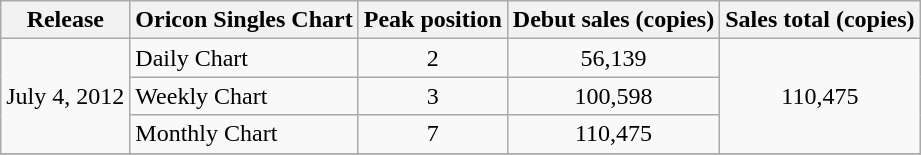<table class="wikitable">
<tr>
<th>Release</th>
<th>Oricon Singles Chart</th>
<th>Peak position</th>
<th>Debut sales (copies)</th>
<th>Sales total (copies)</th>
</tr>
<tr>
<td rowspan="3">July 4, 2012</td>
<td>Daily Chart</td>
<td align="center">2</td>
<td align="center">56,139</td>
<td style="text-align:center;" rowspan="3">110,475</td>
</tr>
<tr>
<td>Weekly Chart</td>
<td align="center">3</td>
<td align="center">100,598</td>
</tr>
<tr>
<td>Monthly Chart</td>
<td align="center">7</td>
<td align="center">110,475</td>
</tr>
<tr>
</tr>
</table>
